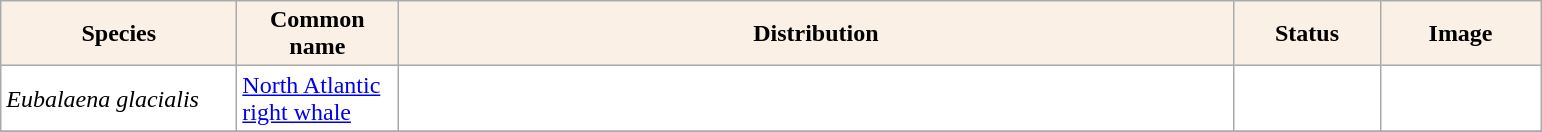<table class="sortable wikitable plainrowheaders" border="0" style="background:#ffffff" align="top" class="sortable wikitable">
<tr ->
<th scope="col" style="background-color:Linen; color:Black" width=150 px>Species</th>
<th scope="col" style="background-color:Linen; color:Black" width=100 px>Common name</th>
<th scope="col" style="background:Linen; color:Black" width=550 px>Distribution</th>
<th scope="col" style="background-color:Linen; color:Black" width=90 px>Status</th>
<th scope="col" style="background:Linen; color:Black" width=100 px>Image</th>
</tr>
<tr>
<td !scope="row" style="background:#ffffff"><em>Eubalaena glacialis</em></td>
<td><a href='#'>North Atlantic right whale</a></td>
<td></td>
<td></td>
<td></td>
</tr>
<tr>
</tr>
</table>
